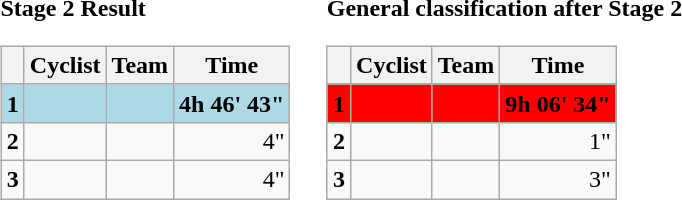<table>
<tr>
<td><strong>Stage 2 Result</strong><br><table class="wikitable">
<tr>
<th></th>
<th>Cyclist</th>
<th>Team</th>
<th>Time</th>
</tr>
<tr style="background:lightblue">
<td><strong>1</strong></td>
<td><strong></strong></td>
<td><strong></strong></td>
<td align=right><strong>4h 46' 43"</strong></td>
</tr>
<tr>
<td><strong>2</strong></td>
<td></td>
<td></td>
<td align=right>4"</td>
</tr>
<tr>
<td><strong>3</strong></td>
<td></td>
<td></td>
<td align=right>4"</td>
</tr>
</table>
</td>
<td></td>
<td><strong>General classification after Stage 2</strong><br><table class="wikitable">
<tr>
<th></th>
<th>Cyclist</th>
<th>Team</th>
<th>Time</th>
</tr>
<tr>
</tr>
<tr style="background:red">
<td><strong>1</strong></td>
<td><strong></strong></td>
<td><strong></strong></td>
<td align=right><strong>9h 06' 34"</strong></td>
</tr>
<tr>
<td><strong>2</strong></td>
<td></td>
<td></td>
<td align=right>1"</td>
</tr>
<tr>
<td><strong>3</strong></td>
<td></td>
<td></td>
<td align=right>3"</td>
</tr>
</table>
</td>
</tr>
</table>
